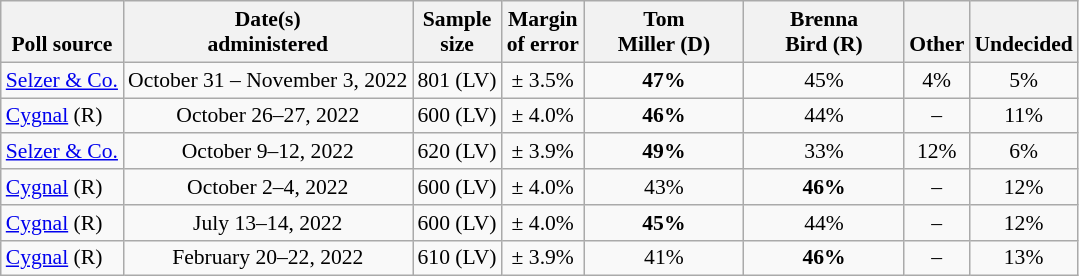<table class="wikitable" style="font-size:90%;text-align:center;">
<tr valign=bottom>
<th>Poll source</th>
<th>Date(s)<br>administered</th>
<th>Sample<br>size</th>
<th>Margin<br>of error</th>
<th style="width:100px;">Tom<br>Miller (D)</th>
<th style="width:100px;">Brenna<br>Bird (R)</th>
<th>Other</th>
<th>Undecided</th>
</tr>
<tr>
<td style="text-align:left;"><a href='#'>Selzer & Co.</a></td>
<td>October 31 – November 3, 2022</td>
<td>801 (LV)</td>
<td>± 3.5%</td>
<td><strong>47%</strong></td>
<td>45%</td>
<td>4%</td>
<td>5%</td>
</tr>
<tr>
<td style="text-align:left;"><a href='#'>Cygnal</a> (R)</td>
<td>October 26–27, 2022</td>
<td>600 (LV)</td>
<td>± 4.0%</td>
<td><strong>46%</strong></td>
<td>44%</td>
<td>–</td>
<td>11%</td>
</tr>
<tr>
<td style="text-align:left;"><a href='#'>Selzer & Co.</a></td>
<td>October 9–12, 2022</td>
<td>620 (LV)</td>
<td>± 3.9%</td>
<td><strong>49%</strong></td>
<td>33%</td>
<td>12%</td>
<td>6%</td>
</tr>
<tr>
<td style="text-align:left;"><a href='#'>Cygnal</a> (R)</td>
<td>October 2–4, 2022</td>
<td>600 (LV)</td>
<td>± 4.0%</td>
<td>43%</td>
<td><strong>46%</strong></td>
<td>–</td>
<td>12%</td>
</tr>
<tr>
<td style="text-align:left;"><a href='#'>Cygnal</a> (R)</td>
<td>July 13–14, 2022</td>
<td>600 (LV)</td>
<td>± 4.0%</td>
<td><strong>45%</strong></td>
<td>44%</td>
<td>–</td>
<td>12%</td>
</tr>
<tr>
<td style="text-align:left;"><a href='#'>Cygnal</a> (R)</td>
<td>February 20–22, 2022</td>
<td>610 (LV)</td>
<td>± 3.9%</td>
<td>41%</td>
<td><strong>46%</strong></td>
<td>–</td>
<td>13%</td>
</tr>
</table>
